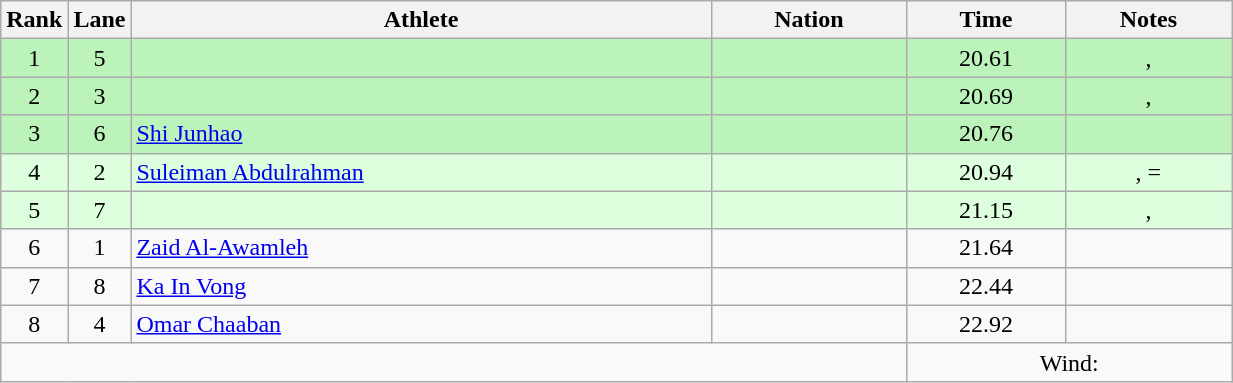<table class="wikitable sortable" style="text-align:center;width: 65%;">
<tr>
<th scope="col" style="width: 10px;">Rank</th>
<th scope="col" style="width: 10px;">Lane</th>
<th scope="col">Athlete</th>
<th scope="col">Nation</th>
<th scope="col">Time</th>
<th scope="col">Notes</th>
</tr>
<tr bgcolor=bbf3bb>
<td>1</td>
<td>5</td>
<td align="left"></td>
<td align="left"></td>
<td>20.61</td>
<td>, </td>
</tr>
<tr bgcolor=bbf3bb>
<td>2</td>
<td>3</td>
<td align="left"></td>
<td align="left"></td>
<td>20.69</td>
<td>, </td>
</tr>
<tr bgcolor=bbf3bb>
<td>3</td>
<td>6</td>
<td align="left"><a href='#'>Shi Junhao</a></td>
<td align="left"></td>
<td>20.76</td>
<td></td>
</tr>
<tr bgcolor=ddffdd>
<td>4</td>
<td>2</td>
<td align="left"><a href='#'>Suleiman Abdulrahman</a></td>
<td align="left"></td>
<td>20.94</td>
<td>, =<strong></strong></td>
</tr>
<tr bgcolor=ddffdd>
<td>5</td>
<td>7</td>
<td align="left"></td>
<td align="left"></td>
<td>21.15</td>
<td>, </td>
</tr>
<tr>
<td>6</td>
<td>1</td>
<td align="left"><a href='#'>Zaid Al-Awamleh</a></td>
<td align="left"></td>
<td>21.64</td>
<td></td>
</tr>
<tr>
<td>7</td>
<td>8</td>
<td align="left"><a href='#'>Ka In Vong</a></td>
<td align="left"></td>
<td>22.44</td>
<td></td>
</tr>
<tr>
<td>8</td>
<td>4</td>
<td align="left"><a href='#'>Omar Chaaban</a></td>
<td align="left"></td>
<td>22.92</td>
<td></td>
</tr>
<tr class="sortbottom">
<td colspan="4"></td>
<td colspan="2">Wind: </td>
</tr>
</table>
